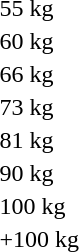<table>
<tr>
<td>55 kg</td>
<td></td>
<td></td>
<td></td>
</tr>
<tr>
<td rowspan=2>60 kg</td>
<td rowspan=2></td>
<td rowspan=2></td>
<td></td>
</tr>
<tr>
<td></td>
</tr>
<tr>
<td rowspan=2>66 kg</td>
<td rowspan=2></td>
<td rowspan=2></td>
<td></td>
</tr>
<tr>
<td></td>
</tr>
<tr>
<td rowspan=2>73 kg</td>
<td rowspan=2></td>
<td rowspan=2></td>
<td></td>
</tr>
<tr>
<td></td>
</tr>
<tr>
<td>81 kg</td>
<td></td>
<td></td>
<td></td>
</tr>
<tr>
<td rowspan=2>90 kg</td>
<td rowspan=2></td>
<td rowspan=2></td>
<td></td>
</tr>
<tr>
<td></td>
</tr>
<tr>
<td>100 kg</td>
<td></td>
<td></td>
<td></td>
</tr>
<tr>
<td>+100 kg</td>
<td></td>
<td></td>
<td></td>
</tr>
</table>
